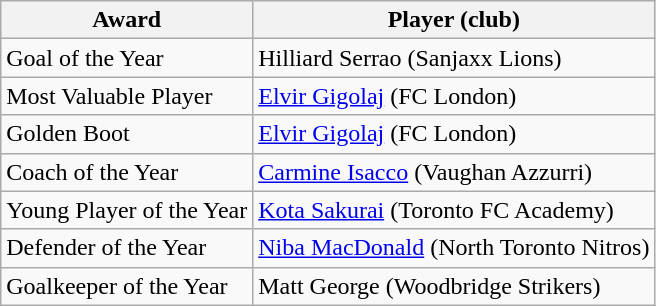<table class="wikitable">
<tr>
<th>Award</th>
<th>Player (club)</th>
</tr>
<tr>
<td>Goal of the Year</td>
<td>Hilliard Serrao (Sanjaxx Lions)</td>
</tr>
<tr>
<td>Most Valuable Player</td>
<td><a href='#'>Elvir Gigolaj</a> (FC London)</td>
</tr>
<tr>
<td>Golden Boot</td>
<td><a href='#'>Elvir Gigolaj</a> (FC London)</td>
</tr>
<tr>
<td>Coach of the Year</td>
<td><a href='#'>Carmine Isacco</a> (Vaughan Azzurri)</td>
</tr>
<tr>
<td>Young Player of the Year</td>
<td><a href='#'>Kota Sakurai</a> (Toronto FC Academy)</td>
</tr>
<tr>
<td>Defender of the Year</td>
<td><a href='#'>Niba MacDonald</a> (North Toronto Nitros)</td>
</tr>
<tr>
<td>Goalkeeper of the Year</td>
<td>Matt George (Woodbridge Strikers)</td>
</tr>
</table>
